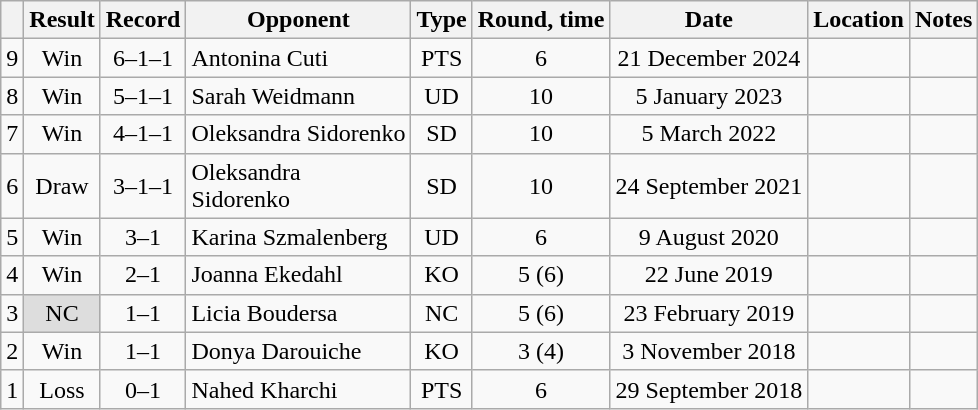<table class="wikitable" style="text-align:center">
<tr>
<th></th>
<th>Result</th>
<th>Record</th>
<th>Opponent</th>
<th>Type</th>
<th>Round, time</th>
<th>Date</th>
<th>Location</th>
<th>Notes</th>
</tr>
<tr>
<td>9</td>
<td>Win</td>
<td>6–1–1</td>
<td align=left>Antonina Cuti</td>
<td>PTS</td>
<td>6</td>
<td>21 December 2024</td>
<td align=left></td>
<td></td>
</tr>
<tr>
<td>8</td>
<td>Win</td>
<td>5–1–1</td>
<td align=left>Sarah Weidmann</td>
<td>UD</td>
<td>10</td>
<td>5 January 2023</td>
<td align=left></td>
<td></td>
</tr>
<tr>
<td>7</td>
<td>Win</td>
<td>4–1–1</td>
<td align=left>Oleksandra Sidorenko</td>
<td>SD</td>
<td>10</td>
<td>5 March 2022</td>
<td align=left></td>
<td align=left></td>
</tr>
<tr>
<td>6</td>
<td>Draw</td>
<td>3–1–1</td>
<td align=left>Oleksandra<br>Sidorenko</td>
<td>SD</td>
<td>10</td>
<td>24 September 2021</td>
<td align=left></td>
<td align=left></td>
</tr>
<tr>
<td>5</td>
<td>Win</td>
<td>3–1</td>
<td align=left>Karina Szmalenberg</td>
<td>UD</td>
<td>6</td>
<td>9 August 2020</td>
<td align=left></td>
<td></td>
</tr>
<tr>
<td>4</td>
<td>Win</td>
<td>2–1</td>
<td align=left>Joanna Ekedahl</td>
<td>KO</td>
<td>5 (6)</td>
<td>22 June 2019</td>
<td align=left></td>
<td></td>
</tr>
<tr>
<td>3</td>
<td style="background:#DDD">NC</td>
<td>1–1</td>
<td align=left>Licia Boudersa</td>
<td>NC</td>
<td>5 (6)</td>
<td>23 February 2019</td>
<td align=left></td>
<td align=left></td>
</tr>
<tr>
<td>2</td>
<td>Win</td>
<td>1–1</td>
<td align=left>Donya Darouiche</td>
<td>KO</td>
<td>3 (4)</td>
<td>3 November 2018</td>
<td align=left></td>
<td></td>
</tr>
<tr>
<td>1</td>
<td>Loss</td>
<td>0–1</td>
<td align=left>Nahed Kharchi</td>
<td>PTS</td>
<td>6</td>
<td>29 September 2018</td>
<td align=left></td>
<td></td>
</tr>
</table>
